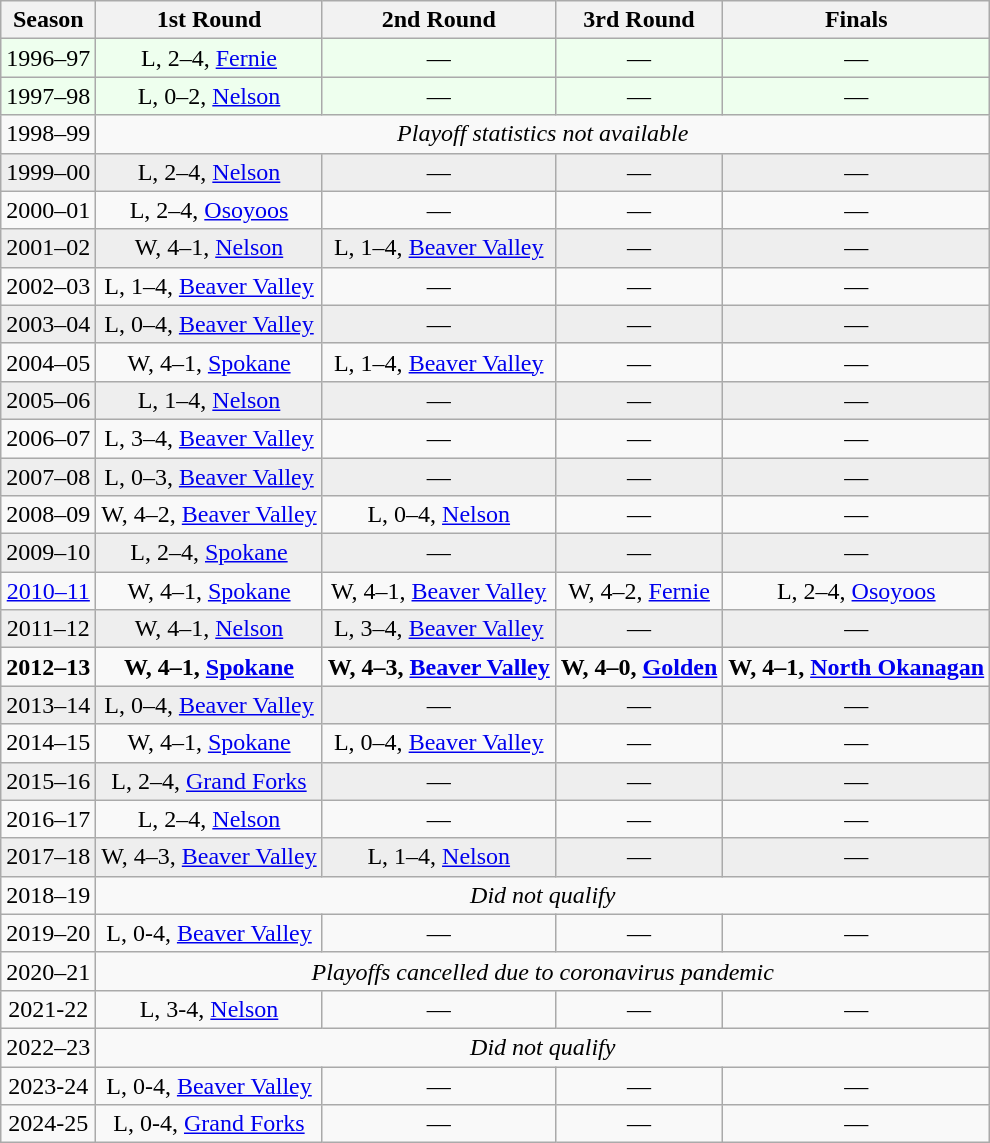<table class="wikitable" style="text-align:center">
<tr>
<th>Season</th>
<th>1st Round</th>
<th>2nd Round</th>
<th>3rd Round</th>
<th>Finals</th>
</tr>
<tr style="background:#eeffee">
<td>1996–97</td>
<td>L, 2–4, <a href='#'>Fernie</a></td>
<td>—</td>
<td>—</td>
<td>—</td>
</tr>
<tr style="background:#eeffee">
<td>1997–98</td>
<td>L, 0–2, <a href='#'>Nelson</a></td>
<td>—</td>
<td>—</td>
<td>—</td>
</tr>
<tr>
<td>1998–99</td>
<td colspan="4"><em>Playoff statistics not available</em></td>
</tr>
<tr style="background:#eee;">
<td>1999–00</td>
<td>L, 2–4, <a href='#'>Nelson</a></td>
<td>—</td>
<td>—</td>
<td>—</td>
</tr>
<tr>
<td>2000–01</td>
<td>L, 2–4, <a href='#'>Osoyoos</a></td>
<td>—</td>
<td>—</td>
<td>—</td>
</tr>
<tr style="background:#eee;">
<td>2001–02</td>
<td>W, 4–1, <a href='#'>Nelson</a></td>
<td>L, 1–4, <a href='#'>Beaver Valley</a></td>
<td>—</td>
<td>—</td>
</tr>
<tr>
<td>2002–03</td>
<td>L, 1–4, <a href='#'>Beaver Valley</a></td>
<td>—</td>
<td>—</td>
<td>—</td>
</tr>
<tr style="background:#eee;">
<td>2003–04</td>
<td>L, 0–4, <a href='#'>Beaver Valley</a></td>
<td>—</td>
<td>—</td>
<td>—</td>
</tr>
<tr>
<td>2004–05</td>
<td>W, 4–1, <a href='#'>Spokane</a></td>
<td>L, 1–4, <a href='#'>Beaver Valley</a></td>
<td>—</td>
<td>—</td>
</tr>
<tr style="background:#eee;">
<td>2005–06</td>
<td>L, 1–4, <a href='#'>Nelson</a></td>
<td>—</td>
<td>—</td>
<td>—</td>
</tr>
<tr>
<td>2006–07</td>
<td>L, 3–4, <a href='#'>Beaver Valley</a></td>
<td>—</td>
<td>—</td>
<td>—</td>
</tr>
<tr style="background:#eee;">
<td>2007–08</td>
<td>L, 0–3, <a href='#'>Beaver Valley</a></td>
<td>—</td>
<td>—</td>
<td>—</td>
</tr>
<tr>
<td>2008–09</td>
<td>W, 4–2, <a href='#'>Beaver Valley</a></td>
<td>L, 0–4, <a href='#'>Nelson</a></td>
<td>—</td>
<td>—</td>
</tr>
<tr style="background:#eee;">
<td>2009–10</td>
<td>L, 2–4, <a href='#'>Spokane</a></td>
<td>—</td>
<td>—</td>
<td>—</td>
</tr>
<tr>
<td><a href='#'>2010–11</a></td>
<td>W, 4–1, <a href='#'>Spokane</a></td>
<td>W, 4–1, <a href='#'>Beaver Valley</a></td>
<td>W, 4–2, <a href='#'>Fernie</a></td>
<td>L, 2–4, <a href='#'>Osoyoos</a></td>
</tr>
<tr style="background:#eee;">
<td>2011–12</td>
<td>W, 4–1, <a href='#'>Nelson</a></td>
<td>L, 3–4, <a href='#'>Beaver Valley</a></td>
<td>—</td>
<td>—</td>
</tr>
<tr style="font-weight:bold">
<td>2012–13</td>
<td>W, 4–1, <a href='#'>Spokane</a></td>
<td>W, 4–3, <a href='#'>Beaver Valley</a></td>
<td>W, 4–0, <a href='#'>Golden</a></td>
<td>W, 4–1, <a href='#'>North Okanagan</a></td>
</tr>
<tr style="background:#eee;">
<td>2013–14</td>
<td>L, 0–4, <a href='#'>Beaver Valley</a></td>
<td>—</td>
<td>—</td>
<td>—</td>
</tr>
<tr>
<td>2014–15</td>
<td>W, 4–1, <a href='#'>Spokane</a></td>
<td>L, 0–4, <a href='#'>Beaver Valley</a></td>
<td>—</td>
<td>—</td>
</tr>
<tr style="background:#eee;">
<td>2015–16</td>
<td>L, 2–4, <a href='#'>Grand Forks</a></td>
<td>—</td>
<td>—</td>
<td>—</td>
</tr>
<tr>
<td>2016–17</td>
<td>L, 2–4, <a href='#'>Nelson</a></td>
<td>—</td>
<td>—</td>
<td>—</td>
</tr>
<tr style="background:#eee;">
<td>2017–18</td>
<td>W, 4–3, <a href='#'>Beaver Valley</a></td>
<td>L, 1–4, <a href='#'>Nelson</a></td>
<td>—</td>
<td>—</td>
</tr>
<tr>
<td>2018–19</td>
<td colspan="4"><em>Did not qualify</em></td>
</tr>
<tr>
<td>2019–20</td>
<td>L, 0-4, <a href='#'>Beaver Valley</a></td>
<td>—</td>
<td>—</td>
<td>—</td>
</tr>
<tr>
<td>2020–21</td>
<td colspan="4"><em>Playoffs cancelled due to coronavirus pandemic</em></td>
</tr>
<tr>
<td>2021-22</td>
<td>L, 3-4, <a href='#'>Nelson</a></td>
<td>—</td>
<td>—</td>
<td>—</td>
</tr>
<tr>
<td>2022–23</td>
<td colspan="4"><em>Did not qualify</em></td>
</tr>
<tr>
<td>2023-24</td>
<td>L, 0-4, <a href='#'>Beaver Valley</a></td>
<td>—</td>
<td>—</td>
<td>—</td>
</tr>
<tr>
<td>2024-25</td>
<td>L, 0-4, <a href='#'>Grand Forks</a></td>
<td>—</td>
<td>—</td>
<td>—</td>
</tr>
</table>
